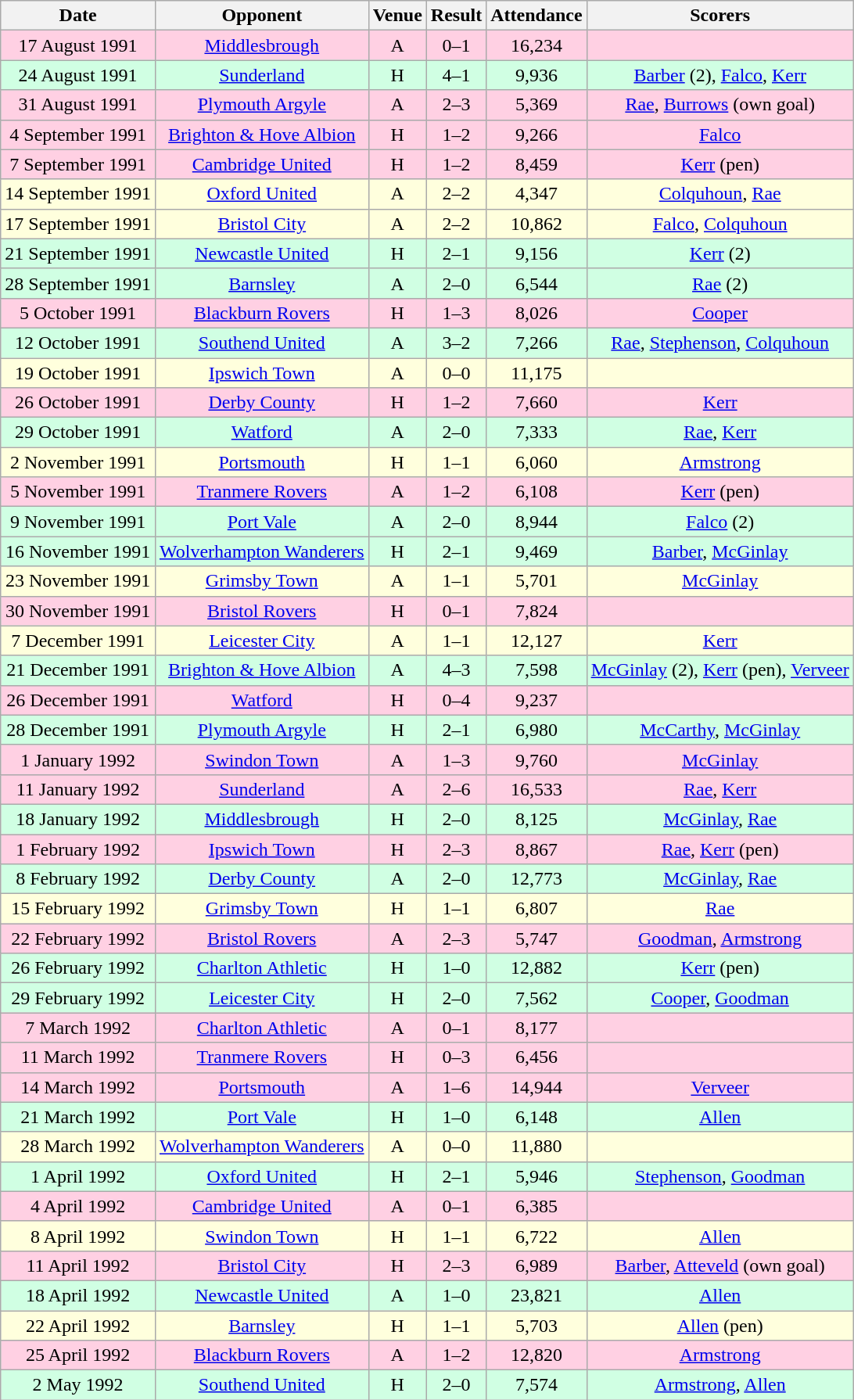<table class="wikitable sortable" style="font-size:100%; text-align:center">
<tr>
<th>Date</th>
<th>Opponent</th>
<th>Venue</th>
<th>Result</th>
<th>Attendance</th>
<th>Scorers</th>
</tr>
<tr style="background-color: #ffd0e3;">
<td>17 August 1991</td>
<td><a href='#'>Middlesbrough</a></td>
<td>A</td>
<td>0–1</td>
<td>16,234</td>
<td></td>
</tr>
<tr style="background-color: #d0ffe3;">
<td>24 August 1991</td>
<td><a href='#'>Sunderland</a></td>
<td>H</td>
<td>4–1</td>
<td>9,936</td>
<td><a href='#'>Barber</a> (2), <a href='#'>Falco</a>, <a href='#'>Kerr</a></td>
</tr>
<tr style="background-color: #ffd0e3;">
<td>31 August 1991</td>
<td><a href='#'>Plymouth Argyle</a></td>
<td>A</td>
<td>2–3</td>
<td>5,369</td>
<td><a href='#'>Rae</a>, <a href='#'>Burrows</a> (own goal)</td>
</tr>
<tr style="background-color: #ffd0e3;">
<td>4 September 1991</td>
<td><a href='#'>Brighton & Hove Albion</a></td>
<td>H</td>
<td>1–2</td>
<td>9,266</td>
<td><a href='#'>Falco</a></td>
</tr>
<tr style="background-color: #ffd0e3;">
<td>7 September 1991</td>
<td><a href='#'>Cambridge United</a></td>
<td>H</td>
<td>1–2</td>
<td>8,459</td>
<td><a href='#'>Kerr</a> (pen)</td>
</tr>
<tr style="background-color: #ffffdd;">
<td>14 September 1991</td>
<td><a href='#'>Oxford United</a></td>
<td>A</td>
<td>2–2</td>
<td>4,347</td>
<td><a href='#'>Colquhoun</a>, <a href='#'>Rae</a></td>
</tr>
<tr style="background-color: #ffffdd;">
<td>17 September 1991</td>
<td><a href='#'>Bristol City</a></td>
<td>A</td>
<td>2–2</td>
<td>10,862</td>
<td><a href='#'>Falco</a>, <a href='#'>Colquhoun</a></td>
</tr>
<tr style="background-color: #d0ffe3;">
<td>21 September 1991</td>
<td><a href='#'>Newcastle United</a></td>
<td>H</td>
<td>2–1</td>
<td>9,156</td>
<td><a href='#'>Kerr</a> (2)</td>
</tr>
<tr style="background-color: #d0ffe3;">
<td>28 September 1991</td>
<td><a href='#'>Barnsley</a></td>
<td>A</td>
<td>2–0</td>
<td>6,544</td>
<td><a href='#'>Rae</a> (2)</td>
</tr>
<tr style="background-color: #ffd0e3;">
<td>5 October 1991</td>
<td><a href='#'>Blackburn Rovers</a></td>
<td>H</td>
<td>1–3</td>
<td>8,026</td>
<td><a href='#'>Cooper</a></td>
</tr>
<tr style="background-color: #d0ffe3;">
<td>12 October 1991</td>
<td><a href='#'>Southend United</a></td>
<td>A</td>
<td>3–2</td>
<td>7,266</td>
<td><a href='#'>Rae</a>, <a href='#'>Stephenson</a>, <a href='#'>Colquhoun</a></td>
</tr>
<tr style="background-color: #ffffdd;">
<td>19 October 1991</td>
<td><a href='#'>Ipswich Town</a></td>
<td>A</td>
<td>0–0</td>
<td>11,175</td>
<td></td>
</tr>
<tr style="background-color: #ffd0e3;">
<td>26 October 1991</td>
<td><a href='#'>Derby County</a></td>
<td>H</td>
<td>1–2</td>
<td>7,660</td>
<td><a href='#'>Kerr</a></td>
</tr>
<tr style="background-color: #d0ffe3;">
<td>29 October 1991</td>
<td><a href='#'>Watford</a></td>
<td>A</td>
<td>2–0</td>
<td>7,333</td>
<td><a href='#'>Rae</a>, <a href='#'>Kerr</a></td>
</tr>
<tr style="background-color: #ffffdd;">
<td>2 November 1991</td>
<td><a href='#'>Portsmouth</a></td>
<td>H</td>
<td>1–1</td>
<td>6,060</td>
<td><a href='#'>Armstrong</a></td>
</tr>
<tr style="background-color: #ffd0e3;">
<td>5 November 1991</td>
<td><a href='#'>Tranmere Rovers</a></td>
<td>A</td>
<td>1–2</td>
<td>6,108</td>
<td><a href='#'>Kerr</a> (pen)</td>
</tr>
<tr style="background-color: #d0ffe3;">
<td>9 November 1991</td>
<td><a href='#'>Port Vale</a></td>
<td>A</td>
<td>2–0</td>
<td>8,944</td>
<td><a href='#'>Falco</a> (2)</td>
</tr>
<tr style="background-color: #d0ffe3;">
<td>16 November 1991</td>
<td><a href='#'>Wolverhampton Wanderers</a></td>
<td>H</td>
<td>2–1</td>
<td>9,469</td>
<td><a href='#'>Barber</a>, <a href='#'>McGinlay</a></td>
</tr>
<tr style="background-color: #ffffdd;">
<td>23 November 1991</td>
<td><a href='#'>Grimsby Town</a></td>
<td>A</td>
<td>1–1</td>
<td>5,701</td>
<td><a href='#'>McGinlay</a></td>
</tr>
<tr style="background-color: #ffd0e3;">
<td>30 November 1991</td>
<td><a href='#'>Bristol Rovers</a></td>
<td>H</td>
<td>0–1</td>
<td>7,824</td>
<td></td>
</tr>
<tr style="background-color: #ffffdd;">
<td>7 December 1991</td>
<td><a href='#'>Leicester City</a></td>
<td>A</td>
<td>1–1</td>
<td>12,127</td>
<td><a href='#'>Kerr</a></td>
</tr>
<tr style="background-color: #d0ffe3;">
<td>21 December 1991</td>
<td><a href='#'>Brighton & Hove Albion</a></td>
<td>A</td>
<td>4–3</td>
<td>7,598</td>
<td><a href='#'>McGinlay</a> (2), <a href='#'>Kerr</a> (pen), <a href='#'>Verveer</a></td>
</tr>
<tr style="background-color: #ffd0e3;">
<td>26 December 1991</td>
<td><a href='#'>Watford</a></td>
<td>H</td>
<td>0–4</td>
<td>9,237</td>
<td></td>
</tr>
<tr style="background-color: #d0ffe3;">
<td>28 December 1991</td>
<td><a href='#'>Plymouth Argyle</a></td>
<td>H</td>
<td>2–1</td>
<td>6,980</td>
<td><a href='#'>McCarthy</a>, <a href='#'>McGinlay</a></td>
</tr>
<tr style="background-color: #ffd0e3;">
<td>1 January 1992</td>
<td><a href='#'>Swindon Town</a></td>
<td>A</td>
<td>1–3</td>
<td>9,760</td>
<td><a href='#'>McGinlay</a></td>
</tr>
<tr style="background-color: #ffd0e3;">
<td>11 January 1992</td>
<td><a href='#'>Sunderland</a></td>
<td>A</td>
<td>2–6</td>
<td>16,533</td>
<td><a href='#'>Rae</a>, <a href='#'>Kerr</a></td>
</tr>
<tr style="background-color: #d0ffe3;">
<td>18 January 1992</td>
<td><a href='#'>Middlesbrough</a></td>
<td>H</td>
<td>2–0</td>
<td>8,125</td>
<td><a href='#'>McGinlay</a>, <a href='#'>Rae</a></td>
</tr>
<tr style="background-color: #ffd0e3;">
<td>1 February 1992</td>
<td><a href='#'>Ipswich Town</a></td>
<td>H</td>
<td>2–3</td>
<td>8,867</td>
<td><a href='#'>Rae</a>, <a href='#'>Kerr</a> (pen)</td>
</tr>
<tr style="background-color: #d0ffe3;">
<td>8 February 1992</td>
<td><a href='#'>Derby County</a></td>
<td>A</td>
<td>2–0</td>
<td>12,773</td>
<td><a href='#'>McGinlay</a>, <a href='#'>Rae</a></td>
</tr>
<tr style="background-color: #ffffdd;">
<td>15 February 1992</td>
<td><a href='#'>Grimsby Town</a></td>
<td>H</td>
<td>1–1</td>
<td>6,807</td>
<td><a href='#'>Rae</a></td>
</tr>
<tr style="background-color: #ffd0e3;">
<td>22 February 1992</td>
<td><a href='#'>Bristol Rovers</a></td>
<td>A</td>
<td>2–3</td>
<td>5,747</td>
<td><a href='#'>Goodman</a>, <a href='#'>Armstrong</a></td>
</tr>
<tr style="background-color: #d0ffe3;">
<td>26 February 1992</td>
<td><a href='#'>Charlton Athletic</a></td>
<td>H</td>
<td>1–0</td>
<td>12,882</td>
<td><a href='#'>Kerr</a> (pen)</td>
</tr>
<tr style="background-color: #d0ffe3;">
<td>29 February 1992</td>
<td><a href='#'>Leicester City</a></td>
<td>H</td>
<td>2–0</td>
<td>7,562</td>
<td><a href='#'>Cooper</a>, <a href='#'>Goodman</a></td>
</tr>
<tr style="background-color: #ffd0e3;">
<td>7 March 1992</td>
<td><a href='#'>Charlton Athletic</a></td>
<td>A</td>
<td>0–1</td>
<td>8,177</td>
<td></td>
</tr>
<tr style="background-color: #ffd0e3;">
<td>11 March 1992</td>
<td><a href='#'>Tranmere Rovers</a></td>
<td>H</td>
<td>0–3</td>
<td>6,456</td>
<td></td>
</tr>
<tr style="background-color: #ffd0e3;">
<td>14 March 1992</td>
<td><a href='#'>Portsmouth</a></td>
<td>A</td>
<td>1–6</td>
<td>14,944</td>
<td><a href='#'>Verveer</a></td>
</tr>
<tr style="background-color: #d0ffe3;">
<td>21 March 1992</td>
<td><a href='#'>Port Vale</a></td>
<td>H</td>
<td>1–0</td>
<td>6,148</td>
<td><a href='#'>Allen</a></td>
</tr>
<tr style="background-color: #ffffdd;">
<td>28 March 1992</td>
<td><a href='#'>Wolverhampton Wanderers</a></td>
<td>A</td>
<td>0–0</td>
<td>11,880</td>
<td></td>
</tr>
<tr style="background-color: #d0ffe3;">
<td>1 April 1992</td>
<td><a href='#'>Oxford United</a></td>
<td>H</td>
<td>2–1</td>
<td>5,946</td>
<td><a href='#'>Stephenson</a>, <a href='#'>Goodman</a></td>
</tr>
<tr style="background-color: #ffd0e3;">
<td>4 April 1992</td>
<td><a href='#'>Cambridge United</a></td>
<td>A</td>
<td>0–1</td>
<td>6,385</td>
<td></td>
</tr>
<tr style="background-color: #ffffdd;">
<td>8 April 1992</td>
<td><a href='#'>Swindon Town</a></td>
<td>H</td>
<td>1–1</td>
<td>6,722</td>
<td><a href='#'>Allen</a></td>
</tr>
<tr style="background-color: #ffd0e3;">
<td>11 April 1992</td>
<td><a href='#'>Bristol City</a></td>
<td>H</td>
<td>2–3</td>
<td>6,989</td>
<td><a href='#'>Barber</a>, <a href='#'>Atteveld</a> (own goal)</td>
</tr>
<tr style="background-color: #d0ffe3;">
<td>18 April 1992</td>
<td><a href='#'>Newcastle United</a></td>
<td>A</td>
<td>1–0</td>
<td>23,821</td>
<td><a href='#'>Allen</a></td>
</tr>
<tr style="background-color: #ffffdd;">
<td>22 April 1992</td>
<td><a href='#'>Barnsley</a></td>
<td>H</td>
<td>1–1</td>
<td>5,703</td>
<td><a href='#'>Allen</a> (pen)</td>
</tr>
<tr style="background-color: #ffd0e3;">
<td>25 April 1992</td>
<td><a href='#'>Blackburn Rovers</a></td>
<td>A</td>
<td>1–2</td>
<td>12,820</td>
<td><a href='#'>Armstrong</a></td>
</tr>
<tr style="background-color: #d0ffe3;">
<td>2 May 1992</td>
<td><a href='#'>Southend United</a></td>
<td>H</td>
<td>2–0</td>
<td>7,574</td>
<td><a href='#'>Armstrong</a>, <a href='#'>Allen</a></td>
</tr>
</table>
